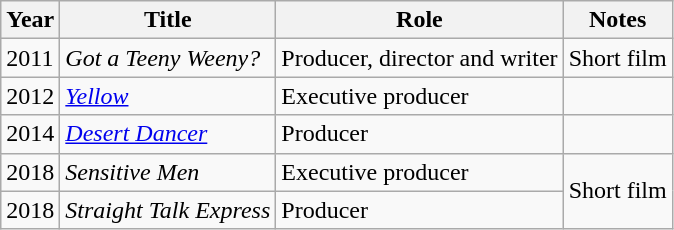<table class="wikitable">
<tr>
<th>Year</th>
<th>Title</th>
<th>Role</th>
<th>Notes</th>
</tr>
<tr>
<td>2011</td>
<td><em>Got a Teeny Weeny?</em></td>
<td>Producer, director and writer</td>
<td>Short film</td>
</tr>
<tr>
<td>2012</td>
<td><em><a href='#'>Yellow</a></em></td>
<td>Executive producer</td>
<td></td>
</tr>
<tr>
<td>2014</td>
<td><em><a href='#'>Desert Dancer</a></em></td>
<td>Producer</td>
<td></td>
</tr>
<tr>
<td>2018</td>
<td><em>Sensitive Men</em></td>
<td>Executive producer</td>
<td rowspan="2">Short film</td>
</tr>
<tr>
<td>2018</td>
<td><em>Straight Talk Express</em></td>
<td>Producer</td>
</tr>
</table>
